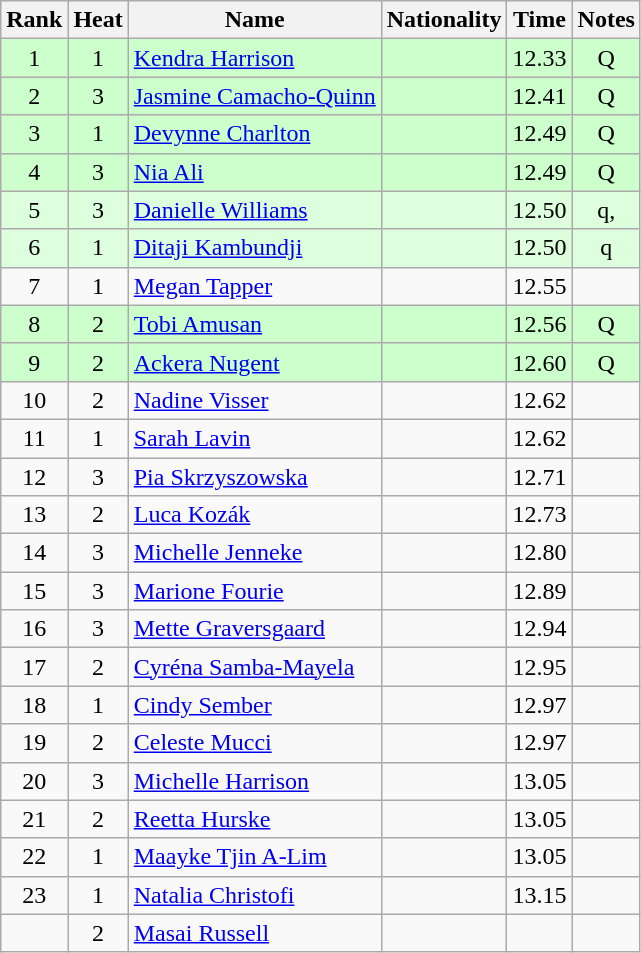<table class="wikitable sortable" style="text-align:center">
<tr>
<th>Rank</th>
<th>Heat</th>
<th>Name</th>
<th>Nationality</th>
<th>Time</th>
<th>Notes</th>
</tr>
<tr bgcolor=ccffcc>
<td>1</td>
<td>1</td>
<td align=left><a href='#'>Kendra Harrison</a></td>
<td align=left></td>
<td>12.33</td>
<td>Q</td>
</tr>
<tr bgcolor=ccffcc>
<td>2</td>
<td>3</td>
<td align=left><a href='#'>Jasmine Camacho-Quinn</a></td>
<td align=left></td>
<td>12.41</td>
<td>Q</td>
</tr>
<tr bgcolor=ccffcc>
<td>3</td>
<td>1</td>
<td align=left><a href='#'>Devynne Charlton</a></td>
<td align=left></td>
<td>12.49</td>
<td>Q</td>
</tr>
<tr bgcolor=ccffcc>
<td>4</td>
<td>3</td>
<td align=left><a href='#'>Nia Ali</a></td>
<td align=left></td>
<td>12.49</td>
<td>Q</td>
</tr>
<tr bgcolor=ddffdd>
<td>5</td>
<td>3</td>
<td align=left><a href='#'>Danielle Williams</a></td>
<td align=left></td>
<td>12.50</td>
<td>q, </td>
</tr>
<tr bgcolor=ddffdd>
<td>6</td>
<td>1</td>
<td align=left><a href='#'>Ditaji Kambundji</a></td>
<td align=left></td>
<td>12.50</td>
<td>q</td>
</tr>
<tr>
<td>7</td>
<td>1</td>
<td align=left><a href='#'>Megan Tapper</a></td>
<td align=left></td>
<td>12.55</td>
<td></td>
</tr>
<tr bgcolor=ccffcc>
<td>8</td>
<td>2</td>
<td align=left><a href='#'>Tobi Amusan</a></td>
<td align=left></td>
<td>12.56</td>
<td>Q</td>
</tr>
<tr bgcolor=ccffcc>
<td>9</td>
<td>2</td>
<td align=left><a href='#'>Ackera Nugent</a></td>
<td align=left></td>
<td>12.60</td>
<td>Q</td>
</tr>
<tr>
<td>10</td>
<td>2</td>
<td align=left><a href='#'>Nadine Visser</a></td>
<td align=left></td>
<td>12.62</td>
<td></td>
</tr>
<tr>
<td>11</td>
<td>1</td>
<td align=left><a href='#'>Sarah Lavin</a></td>
<td align=left></td>
<td>12.62</td>
<td></td>
</tr>
<tr>
<td>12</td>
<td>3</td>
<td align=left><a href='#'>Pia Skrzyszowska</a></td>
<td align=left></td>
<td>12.71</td>
<td></td>
</tr>
<tr>
<td>13</td>
<td>2</td>
<td align=left><a href='#'>Luca Kozák</a></td>
<td align=left></td>
<td>12.73</td>
<td></td>
</tr>
<tr>
<td>14</td>
<td>3</td>
<td align=left><a href='#'>Michelle Jenneke</a></td>
<td align=left></td>
<td>12.80</td>
<td></td>
</tr>
<tr>
<td>15</td>
<td>3</td>
<td align=left><a href='#'>Marione Fourie</a></td>
<td align=left></td>
<td>12.89</td>
<td></td>
</tr>
<tr>
<td>16</td>
<td>3</td>
<td align=left><a href='#'>Mette Graversgaard</a></td>
<td align=left></td>
<td>12.94</td>
<td></td>
</tr>
<tr>
<td>17</td>
<td>2</td>
<td align=left><a href='#'>Cyréna Samba-Mayela</a></td>
<td align=left></td>
<td>12.95</td>
<td></td>
</tr>
<tr>
<td>18</td>
<td>1</td>
<td align=left><a href='#'>Cindy Sember</a></td>
<td align=left></td>
<td>12.97</td>
<td></td>
</tr>
<tr>
<td>19</td>
<td>2</td>
<td align=left><a href='#'>Celeste Mucci</a></td>
<td align=left></td>
<td>12.97</td>
<td></td>
</tr>
<tr>
<td>20</td>
<td>3</td>
<td align=left><a href='#'>Michelle Harrison</a></td>
<td align=left></td>
<td>13.05</td>
<td></td>
</tr>
<tr>
<td>21</td>
<td>2</td>
<td align=left><a href='#'>Reetta Hurske</a></td>
<td align=left></td>
<td>13.05</td>
<td></td>
</tr>
<tr>
<td>22</td>
<td>1</td>
<td align=left><a href='#'>Maayke Tjin A-Lim</a></td>
<td align=left></td>
<td>13.05</td>
<td></td>
</tr>
<tr>
<td>23</td>
<td>1</td>
<td align=left><a href='#'>Natalia Christofi</a></td>
<td align=left></td>
<td>13.15</td>
<td></td>
</tr>
<tr>
<td></td>
<td>2</td>
<td align=left><a href='#'>Masai Russell</a></td>
<td align=left></td>
<td></td>
<td></td>
</tr>
</table>
